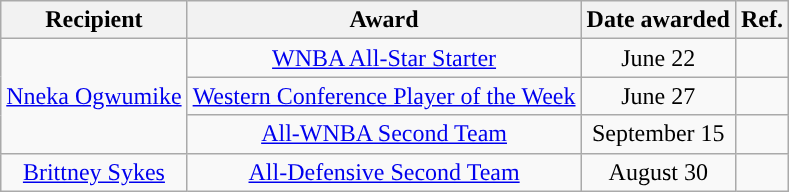<table class="wikitable sortable sortable" style="text-align: center">
<tr>
<th>Recipient</th>
<th>Award</th>
<th>Date awarded</th>
<th>Ref.</th>
</tr>
<tr>
<td rowspan=3><a href='#'>Nneka Ogwumike</a></td>
<td><a href='#'>WNBA All-Star Starter</a></td>
<td>June 22</td>
<td></td>
</tr>
<tr>
<td><a href='#'>Western Conference Player of the Week</a></td>
<td>June 27</td>
<td></td>
</tr>
<tr>
<td><a href='#'>All-WNBA Second Team</a></td>
<td>September 15</td>
<td></td>
</tr>
<tr>
<td><a href='#'>Brittney Sykes</a></td>
<td><a href='#'>All-Defensive Second Team</a></td>
<td>August 30</td>
<td></td>
</tr>
</table>
